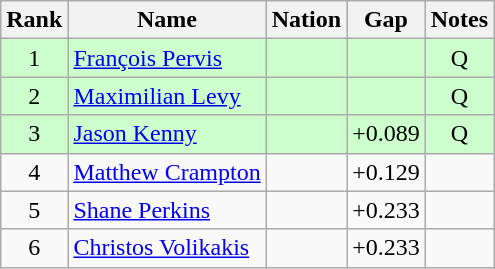<table class="wikitable sortable" style="text-align:center">
<tr>
<th>Rank</th>
<th>Name</th>
<th>Nation</th>
<th>Gap</th>
<th>Notes</th>
</tr>
<tr bgcolor=ccffcc>
<td>1</td>
<td align=left><a href='#'>François Pervis</a></td>
<td align=left></td>
<td></td>
<td>Q</td>
</tr>
<tr bgcolor=ccffcc>
<td>2</td>
<td align=left><a href='#'>Maximilian Levy</a></td>
<td align=left></td>
<td></td>
<td>Q</td>
</tr>
<tr bgcolor=ccffcc>
<td>3</td>
<td align=left><a href='#'>Jason Kenny</a></td>
<td align=left></td>
<td>+0.089</td>
<td>Q</td>
</tr>
<tr>
<td>4</td>
<td align=left><a href='#'>Matthew Crampton</a></td>
<td align=left></td>
<td>+0.129</td>
<td></td>
</tr>
<tr>
<td>5</td>
<td align=left><a href='#'>Shane Perkins</a></td>
<td align=left></td>
<td>+0.233</td>
<td></td>
</tr>
<tr>
<td>6</td>
<td align=left><a href='#'>Christos Volikakis</a></td>
<td align=left></td>
<td>+0.233</td>
<td></td>
</tr>
</table>
